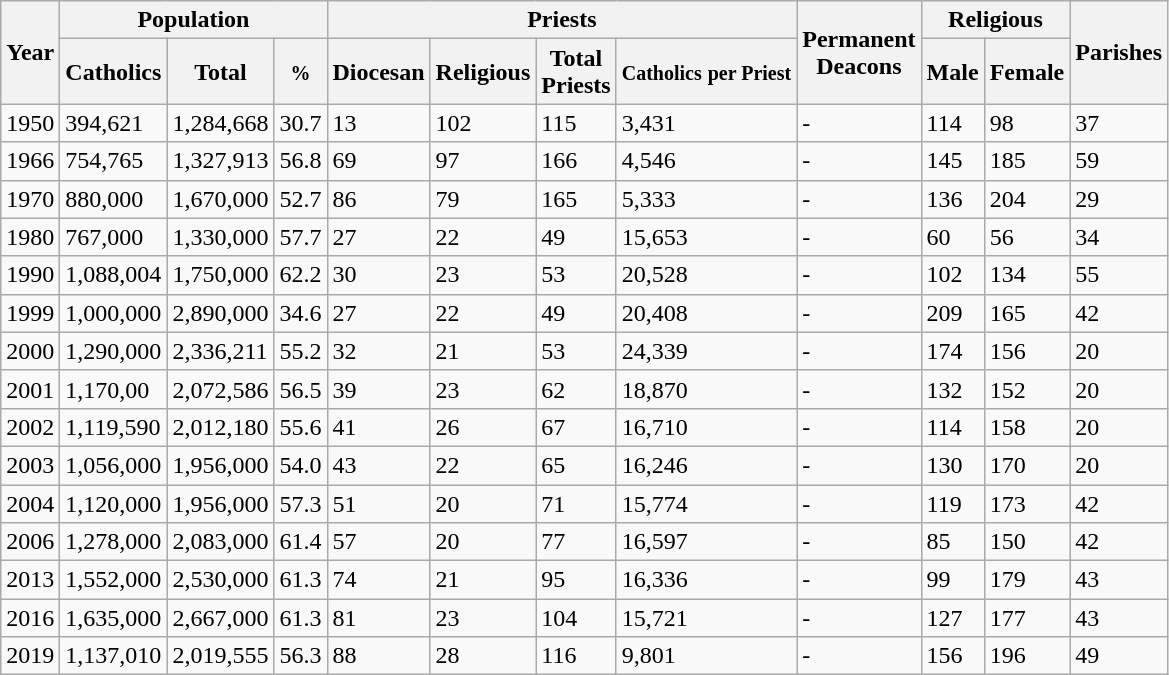<table class="wikitable">
<tr>
<th rowspan="2">Year</th>
<th colspan="3">Population</th>
<th colspan="4">Priests</th>
<th rowspan="2">Permanent<br>Deacons</th>
<th colspan="2">Religious</th>
<th rowspan="2">Parishes</th>
</tr>
<tr>
<th>Catholics</th>
<th>Total</th>
<th><small>%</small></th>
<th>Diocesan</th>
<th>Religious</th>
<th>Total<br>Priests</th>
<th><small>Catholics</small> <small>per Priest</small></th>
<th>Male</th>
<th>Female</th>
</tr>
<tr>
<td>1950</td>
<td>394,621</td>
<td>1,284,668</td>
<td>30.7</td>
<td>13</td>
<td>102</td>
<td>115</td>
<td>3,431</td>
<td>-</td>
<td>114</td>
<td>98</td>
<td>37</td>
</tr>
<tr>
<td>1966</td>
<td>754,765</td>
<td>1,327,913</td>
<td>56.8</td>
<td>69</td>
<td>97</td>
<td>166</td>
<td>4,546</td>
<td>-</td>
<td>145</td>
<td>185</td>
<td>59</td>
</tr>
<tr>
<td>1970</td>
<td>880,000</td>
<td>1,670,000</td>
<td>52.7</td>
<td>86</td>
<td>79</td>
<td>165</td>
<td>5,333</td>
<td>-</td>
<td>136</td>
<td>204</td>
<td>29</td>
</tr>
<tr>
<td>1980</td>
<td>767,000</td>
<td>1,330,000</td>
<td>57.7</td>
<td>27</td>
<td>22</td>
<td>49</td>
<td>15,653</td>
<td>-</td>
<td>60</td>
<td>56</td>
<td>34</td>
</tr>
<tr>
<td>1990</td>
<td>1,088,004</td>
<td>1,750,000</td>
<td>62.2</td>
<td>30</td>
<td>23</td>
<td>53</td>
<td>20,528</td>
<td>-</td>
<td>102</td>
<td>134</td>
<td>55</td>
</tr>
<tr>
<td>1999</td>
<td>1,000,000</td>
<td>2,890,000</td>
<td>34.6</td>
<td>27</td>
<td>22</td>
<td>49</td>
<td>20,408</td>
<td>-</td>
<td>209</td>
<td>165</td>
<td>42</td>
</tr>
<tr>
<td>2000</td>
<td>1,290,000</td>
<td>2,336,211</td>
<td>55.2</td>
<td>32</td>
<td>21</td>
<td>53</td>
<td>24,339</td>
<td>-</td>
<td>174</td>
<td>156</td>
<td>20</td>
</tr>
<tr>
<td>2001</td>
<td>1,170,00</td>
<td>2,072,586</td>
<td>56.5</td>
<td>39</td>
<td>23</td>
<td>62</td>
<td>18,870</td>
<td>-</td>
<td>132</td>
<td>152</td>
<td>20</td>
</tr>
<tr>
<td>2002</td>
<td>1,119,590</td>
<td>2,012,180</td>
<td>55.6</td>
<td>41</td>
<td>26</td>
<td>67</td>
<td>16,710</td>
<td>-</td>
<td>114</td>
<td>158</td>
<td>20</td>
</tr>
<tr>
<td>2003</td>
<td>1,056,000</td>
<td>1,956,000</td>
<td>54.0</td>
<td>43</td>
<td>22</td>
<td>65</td>
<td>16,246</td>
<td>-</td>
<td>130</td>
<td>170</td>
<td>20</td>
</tr>
<tr>
<td>2004</td>
<td>1,120,000</td>
<td>1,956,000</td>
<td>57.3</td>
<td>51</td>
<td>20</td>
<td>71</td>
<td>15,774</td>
<td>-</td>
<td>119</td>
<td>173</td>
<td>42</td>
</tr>
<tr>
<td>2006</td>
<td>1,278,000</td>
<td>2,083,000</td>
<td>61.4</td>
<td>57</td>
<td>20</td>
<td>77</td>
<td>16,597</td>
<td>-</td>
<td>85</td>
<td>150</td>
<td>42</td>
</tr>
<tr>
<td>2013</td>
<td>1,552,000</td>
<td>2,530,000</td>
<td>61.3</td>
<td>74</td>
<td>21</td>
<td>95</td>
<td>16,336</td>
<td>-</td>
<td>99</td>
<td>179</td>
<td>43</td>
</tr>
<tr>
<td>2016</td>
<td>1,635,000</td>
<td>2,667,000</td>
<td>61.3</td>
<td>81</td>
<td>23</td>
<td>104</td>
<td>15,721</td>
<td>-</td>
<td>127</td>
<td>177</td>
<td>43</td>
</tr>
<tr>
<td>2019</td>
<td>1,137,010</td>
<td>2,019,555</td>
<td>56.3</td>
<td>88</td>
<td>28</td>
<td>116</td>
<td>9,801</td>
<td>-</td>
<td>156</td>
<td>196</td>
<td>49</td>
</tr>
</table>
